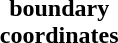<table align="right">
<tr>
<th>boundary<br>coordinates</th>
</tr>
<tr>
<td></td>
</tr>
<tr>
<td></td>
</tr>
<tr>
<td></td>
</tr>
<tr>
<td></td>
</tr>
<tr>
<td></td>
</tr>
<tr>
<td></td>
</tr>
<tr>
<td></td>
</tr>
<tr>
<td></td>
</tr>
<tr>
<td></td>
</tr>
<tr>
<td></td>
</tr>
<tr>
<td></td>
</tr>
<tr>
<td></td>
</tr>
<tr>
<td></td>
</tr>
<tr>
<td></td>
</tr>
<tr>
<td></td>
</tr>
</table>
